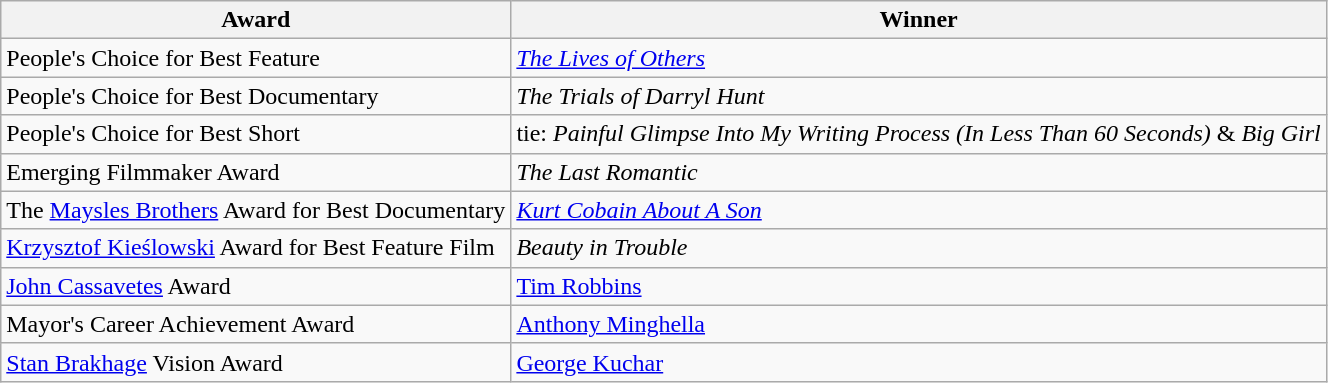<table class="wikitable">
<tr>
<th>Award</th>
<th>Winner</th>
</tr>
<tr>
<td>People's Choice for Best Feature</td>
<td><em><a href='#'>The Lives of Others</a></em></td>
</tr>
<tr>
<td>People's Choice for Best Documentary</td>
<td><em>The Trials of Darryl Hunt</em></td>
</tr>
<tr>
<td>People's Choice for Best Short</td>
<td>tie: <em>Painful Glimpse Into My Writing Process (In Less Than 60 Seconds)</em> & <em>Big Girl</em></td>
</tr>
<tr>
<td>Emerging Filmmaker Award</td>
<td><em>The Last Romantic</em></td>
</tr>
<tr>
<td>The <a href='#'>Maysles Brothers</a> Award for Best Documentary</td>
<td><em><a href='#'>Kurt Cobain About A Son</a></em></td>
</tr>
<tr>
<td><a href='#'>Krzysztof Kieślowski</a> Award for Best Feature Film</td>
<td><em>Beauty in Trouble</em></td>
</tr>
<tr>
<td><a href='#'>John Cassavetes</a> Award</td>
<td><a href='#'>Tim Robbins</a></td>
</tr>
<tr>
<td>Mayor's Career Achievement Award</td>
<td><a href='#'>Anthony Minghella</a></td>
</tr>
<tr>
<td><a href='#'>Stan Brakhage</a> Vision Award</td>
<td><a href='#'>George Kuchar</a></td>
</tr>
</table>
